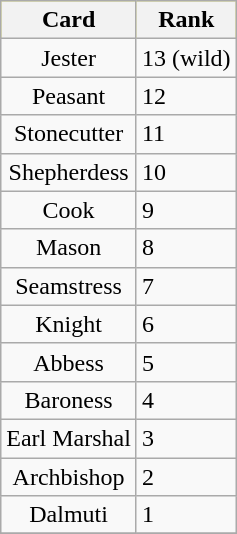<table class="wikitable">
<tr bgcolor="#efef">
<th>Card</th>
<th>Rank</th>
</tr>
<tr>
<td align=center>Jester</td>
<td>13 (wild)</td>
</tr>
<tr>
<td align=center>Peasant</td>
<td>12</td>
</tr>
<tr>
<td align=center>Stonecutter</td>
<td>11</td>
</tr>
<tr>
<td align=center>Shepherdess</td>
<td>10</td>
</tr>
<tr>
<td align=center>Cook</td>
<td>9</td>
</tr>
<tr>
<td align=center>Mason</td>
<td>8</td>
</tr>
<tr>
<td align=center>Seamstress</td>
<td>7</td>
</tr>
<tr>
<td align=center>Knight</td>
<td>6</td>
</tr>
<tr>
<td align=center>Abbess</td>
<td>5</td>
</tr>
<tr>
<td align=center>Baroness</td>
<td>4</td>
</tr>
<tr>
<td align=center>Earl Marshal</td>
<td>3</td>
</tr>
<tr>
<td align=center>Archbishop</td>
<td>2</td>
</tr>
<tr>
<td align=center>Dalmuti</td>
<td>1</td>
</tr>
<tr>
</tr>
</table>
